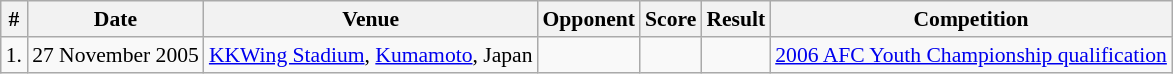<table class="wikitable" style="font-size:90%; text-align:left;">
<tr>
<th>#</th>
<th>Date</th>
<th>Venue</th>
<th>Opponent</th>
<th>Score</th>
<th>Result</th>
<th>Competition</th>
</tr>
<tr>
<td>1.</td>
<td>27 November 2005</td>
<td><a href='#'>KKWing Stadium</a>, <a href='#'>Kumamoto</a>, Japan</td>
<td></td>
<td></td>
<td></td>
<td><a href='#'>2006 AFC Youth Championship qualification</a></td>
</tr>
</table>
